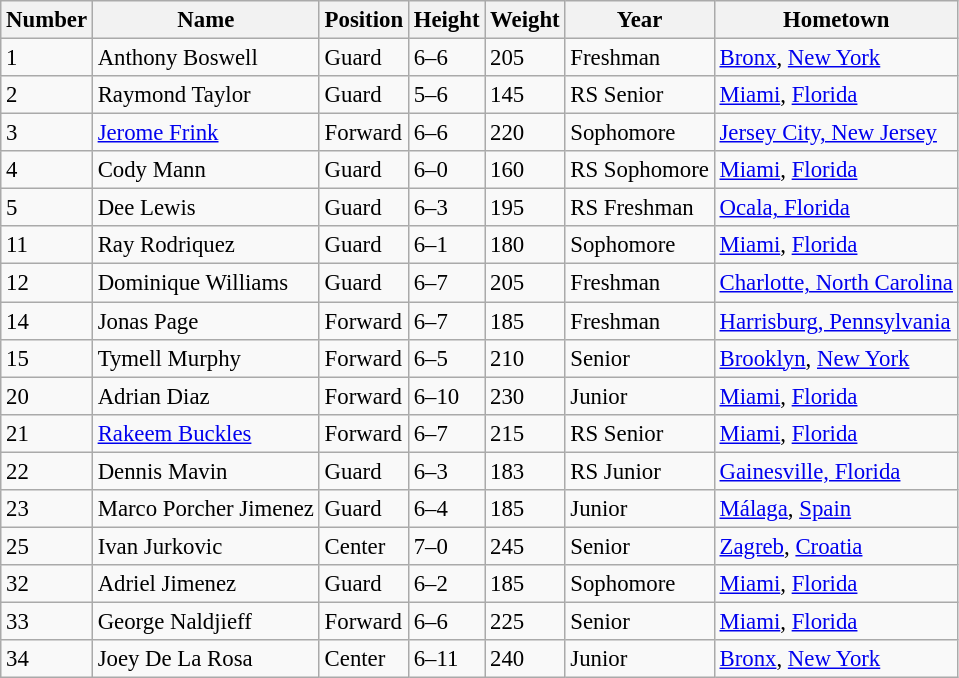<table class="wikitable sortable" style="font-size: 95%;">
<tr>
<th>Number</th>
<th>Name</th>
<th>Position</th>
<th>Height</th>
<th>Weight</th>
<th>Year</th>
<th>Hometown</th>
</tr>
<tr>
<td>1</td>
<td>Anthony Boswell</td>
<td>Guard</td>
<td>6–6</td>
<td>205</td>
<td>Freshman</td>
<td><a href='#'>Bronx</a>, <a href='#'>New York</a></td>
</tr>
<tr>
<td>2</td>
<td>Raymond Taylor</td>
<td>Guard</td>
<td>5–6</td>
<td>145</td>
<td>RS Senior</td>
<td><a href='#'>Miami</a>, <a href='#'>Florida</a></td>
</tr>
<tr>
<td>3</td>
<td><a href='#'>Jerome Frink</a></td>
<td>Forward</td>
<td>6–6</td>
<td>220</td>
<td>Sophomore</td>
<td><a href='#'>Jersey City, New Jersey</a></td>
</tr>
<tr>
<td>4</td>
<td>Cody Mann</td>
<td>Guard</td>
<td>6–0</td>
<td>160</td>
<td>RS Sophomore</td>
<td><a href='#'>Miami</a>, <a href='#'>Florida</a></td>
</tr>
<tr>
<td>5</td>
<td>Dee Lewis</td>
<td>Guard</td>
<td>6–3</td>
<td>195</td>
<td>RS Freshman</td>
<td><a href='#'>Ocala, Florida</a></td>
</tr>
<tr>
<td>11</td>
<td>Ray Rodriquez</td>
<td>Guard</td>
<td>6–1</td>
<td>180</td>
<td>Sophomore</td>
<td><a href='#'>Miami</a>, <a href='#'>Florida</a></td>
</tr>
<tr>
<td>12</td>
<td>Dominique Williams</td>
<td>Guard</td>
<td>6–7</td>
<td>205</td>
<td>Freshman</td>
<td><a href='#'>Charlotte, North Carolina</a></td>
</tr>
<tr>
<td>14</td>
<td>Jonas Page</td>
<td>Forward</td>
<td>6–7</td>
<td>185</td>
<td>Freshman</td>
<td><a href='#'>Harrisburg, Pennsylvania</a></td>
</tr>
<tr>
<td>15</td>
<td>Tymell Murphy</td>
<td>Forward</td>
<td>6–5</td>
<td>210</td>
<td>Senior</td>
<td><a href='#'>Brooklyn</a>, <a href='#'>New York</a></td>
</tr>
<tr>
<td>20</td>
<td>Adrian Diaz</td>
<td>Forward</td>
<td>6–10</td>
<td>230</td>
<td>Junior</td>
<td><a href='#'>Miami</a>, <a href='#'>Florida</a></td>
</tr>
<tr>
<td>21</td>
<td><a href='#'>Rakeem Buckles</a></td>
<td>Forward</td>
<td>6–7</td>
<td>215</td>
<td>RS Senior</td>
<td><a href='#'>Miami</a>, <a href='#'>Florida</a></td>
</tr>
<tr>
<td>22</td>
<td>Dennis Mavin</td>
<td>Guard</td>
<td>6–3</td>
<td>183</td>
<td>RS Junior</td>
<td><a href='#'>Gainesville, Florida</a></td>
</tr>
<tr>
<td>23</td>
<td>Marco Porcher Jimenez</td>
<td>Guard</td>
<td>6–4</td>
<td>185</td>
<td>Junior</td>
<td><a href='#'>Málaga</a>, <a href='#'>Spain</a></td>
</tr>
<tr>
<td>25</td>
<td>Ivan Jurkovic</td>
<td>Center</td>
<td>7–0</td>
<td>245</td>
<td>Senior</td>
<td><a href='#'>Zagreb</a>, <a href='#'>Croatia</a></td>
</tr>
<tr>
<td>32</td>
<td>Adriel Jimenez</td>
<td>Guard</td>
<td>6–2</td>
<td>185</td>
<td>Sophomore</td>
<td><a href='#'>Miami</a>, <a href='#'>Florida</a></td>
</tr>
<tr>
<td>33</td>
<td>George Naldjieff</td>
<td>Forward</td>
<td>6–6</td>
<td>225</td>
<td>Senior</td>
<td><a href='#'>Miami</a>, <a href='#'>Florida</a></td>
</tr>
<tr>
<td>34</td>
<td>Joey De La Rosa</td>
<td>Center</td>
<td>6–11</td>
<td>240</td>
<td>Junior</td>
<td><a href='#'>Bronx</a>, <a href='#'>New York</a></td>
</tr>
</table>
